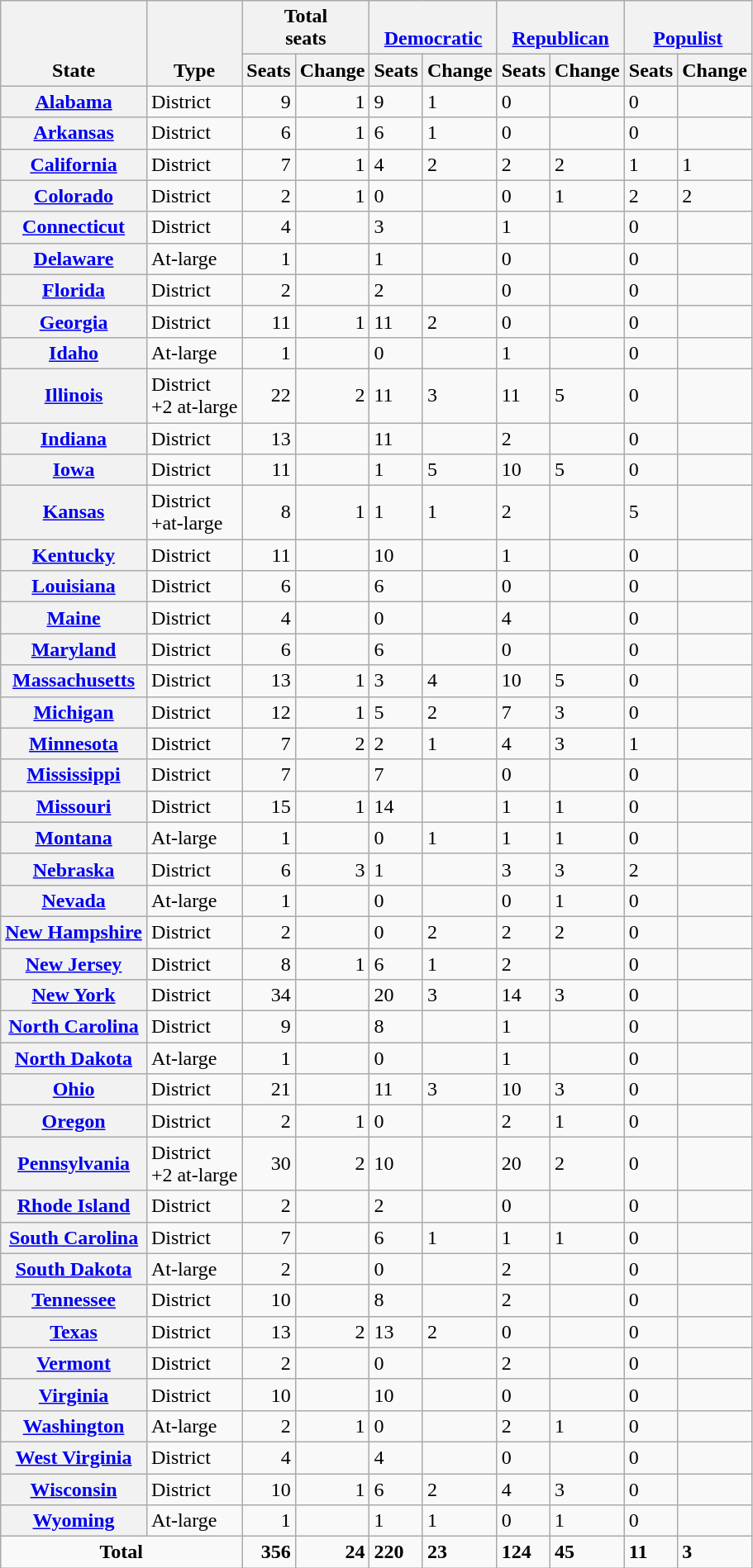<table class="wikitable sortable">
<tr valign=bottom>
<th rowspan=2>State</th>
<th rowspan=2>Type</th>
<th colspan=2>Total<br>seats</th>
<th colspan=2 ><a href='#'>Democratic</a></th>
<th colspan=2 ><a href='#'>Republican</a></th>
<th colspan=2 ><a href='#'>Populist</a></th>
</tr>
<tr>
<th>Seats</th>
<th>Change</th>
<th>Seats</th>
<th>Change</th>
<th>Seats</th>
<th>Change</th>
<th>Seats</th>
<th>Change</th>
</tr>
<tr>
<th><a href='#'>Alabama</a></th>
<td>District</td>
<td align=right>9</td>
<td align=right> 1</td>
<td>9</td>
<td> 1</td>
<td>0</td>
<td></td>
<td>0</td>
<td></td>
</tr>
<tr>
<th><a href='#'>Arkansas</a></th>
<td>District</td>
<td align=right>6</td>
<td align=right> 1</td>
<td>6</td>
<td> 1</td>
<td>0</td>
<td></td>
<td>0</td>
<td></td>
</tr>
<tr>
<th><a href='#'>California</a></th>
<td>District</td>
<td align=right>7</td>
<td align=right> 1</td>
<td>4</td>
<td> 2</td>
<td>2</td>
<td> 2</td>
<td>1</td>
<td> 1</td>
</tr>
<tr>
<th><a href='#'>Colorado</a></th>
<td>District</td>
<td align=right>2</td>
<td align=right> 1</td>
<td>0</td>
<td></td>
<td>0</td>
<td> 1</td>
<td>2</td>
<td> 2</td>
</tr>
<tr>
<th><a href='#'>Connecticut</a></th>
<td>District</td>
<td align=right>4</td>
<td align=right></td>
<td>3</td>
<td></td>
<td>1</td>
<td></td>
<td>0</td>
<td></td>
</tr>
<tr>
<th><a href='#'>Delaware</a></th>
<td>At-large</td>
<td align=right>1</td>
<td align=right></td>
<td>1</td>
<td></td>
<td>0</td>
<td></td>
<td>0</td>
<td></td>
</tr>
<tr>
<th><a href='#'>Florida</a></th>
<td>District</td>
<td align=right>2</td>
<td align=right></td>
<td>2</td>
<td></td>
<td>0</td>
<td></td>
<td>0</td>
<td></td>
</tr>
<tr>
<th><a href='#'>Georgia</a></th>
<td>District</td>
<td align=right>11</td>
<td align=right> 1</td>
<td>11</td>
<td> 2</td>
<td>0</td>
<td></td>
<td>0</td>
<td></td>
</tr>
<tr>
<th><a href='#'>Idaho</a></th>
<td>At-large</td>
<td align=right>1</td>
<td align=right></td>
<td>0</td>
<td></td>
<td>1</td>
<td></td>
<td>0</td>
<td></td>
</tr>
<tr>
<th><a href='#'>Illinois</a></th>
<td>District<br>+2 at-large</td>
<td align=right>22</td>
<td align=right> 2</td>
<td>11</td>
<td> 3</td>
<td>11</td>
<td> 5</td>
<td>0</td>
<td></td>
</tr>
<tr>
<th><a href='#'>Indiana</a></th>
<td>District</td>
<td align=right>13</td>
<td align=right></td>
<td>11</td>
<td></td>
<td>2</td>
<td></td>
<td>0</td>
<td></td>
</tr>
<tr>
<th><a href='#'>Iowa</a></th>
<td>District</td>
<td align=right>11</td>
<td align=right></td>
<td>1</td>
<td> 5</td>
<td>10</td>
<td> 5</td>
<td>0</td>
<td></td>
</tr>
<tr>
<th><a href='#'>Kansas</a></th>
<td>District<br>+at-large</td>
<td align=right>8</td>
<td align=right> 1</td>
<td>1</td>
<td> 1</td>
<td>2</td>
<td></td>
<td>5</td>
<td></td>
</tr>
<tr>
<th><a href='#'>Kentucky</a></th>
<td>District</td>
<td align=right>11</td>
<td align=right></td>
<td>10</td>
<td></td>
<td>1</td>
<td></td>
<td>0</td>
<td></td>
</tr>
<tr>
<th><a href='#'>Louisiana</a></th>
<td>District</td>
<td align=right>6</td>
<td align=right></td>
<td>6</td>
<td></td>
<td>0</td>
<td></td>
<td>0</td>
<td></td>
</tr>
<tr>
<th><a href='#'>Maine</a></th>
<td>District</td>
<td align=right>4</td>
<td align=right></td>
<td>0</td>
<td></td>
<td>4</td>
<td></td>
<td>0</td>
<td></td>
</tr>
<tr>
<th><a href='#'>Maryland</a></th>
<td>District</td>
<td align=right>6</td>
<td align=right></td>
<td>6</td>
<td></td>
<td>0</td>
<td></td>
<td>0</td>
<td></td>
</tr>
<tr>
<th><a href='#'>Massachusetts</a></th>
<td>District</td>
<td align=right>13</td>
<td align=right> 1</td>
<td>3</td>
<td> 4</td>
<td>10</td>
<td> 5</td>
<td>0</td>
<td></td>
</tr>
<tr>
<th><a href='#'>Michigan</a></th>
<td>District</td>
<td align=right>12</td>
<td align=right> 1</td>
<td>5</td>
<td> 2</td>
<td>7</td>
<td> 3</td>
<td>0</td>
<td></td>
</tr>
<tr>
<th><a href='#'>Minnesota</a></th>
<td>District</td>
<td align=right>7</td>
<td align=right> 2</td>
<td>2</td>
<td> 1</td>
<td>4</td>
<td> 3</td>
<td>1</td>
<td></td>
</tr>
<tr>
<th><a href='#'>Mississippi</a></th>
<td>District</td>
<td align=right>7</td>
<td align=right></td>
<td>7</td>
<td></td>
<td>0</td>
<td></td>
<td>0</td>
<td></td>
</tr>
<tr>
<th><a href='#'>Missouri</a></th>
<td>District</td>
<td align=right>15</td>
<td align=right> 1</td>
<td>14</td>
<td></td>
<td>1</td>
<td> 1</td>
<td>0</td>
<td></td>
</tr>
<tr>
<th><a href='#'>Montana</a></th>
<td>At-large</td>
<td align=right>1</td>
<td align=right></td>
<td>0</td>
<td> 1</td>
<td>1</td>
<td> 1</td>
<td>0</td>
<td></td>
</tr>
<tr>
<th><a href='#'>Nebraska</a></th>
<td>District</td>
<td align=right>6</td>
<td align=right> 3</td>
<td>1</td>
<td></td>
<td>3</td>
<td> 3</td>
<td>2</td>
<td></td>
</tr>
<tr>
<th><a href='#'>Nevada</a></th>
<td>At-large</td>
<td align=right>1</td>
<td align=right></td>
<td>0</td>
<td></td>
<td>0</td>
<td> 1</td>
<td>0</td>
<td></td>
</tr>
<tr>
<th><a href='#'>New Hampshire</a></th>
<td>District</td>
<td align=right>2</td>
<td align=right></td>
<td>0</td>
<td> 2</td>
<td>2</td>
<td> 2</td>
<td>0</td>
<td></td>
</tr>
<tr>
<th><a href='#'>New Jersey</a></th>
<td>District</td>
<td align=right>8</td>
<td align=right> 1</td>
<td>6</td>
<td> 1</td>
<td>2</td>
<td></td>
<td>0</td>
<td></td>
</tr>
<tr>
<th><a href='#'>New York</a></th>
<td>District</td>
<td align=right>34</td>
<td align=right></td>
<td>20</td>
<td> 3</td>
<td>14</td>
<td> 3</td>
<td>0</td>
<td></td>
</tr>
<tr>
<th><a href='#'>North Carolina</a></th>
<td>District</td>
<td align=right>9</td>
<td align=right></td>
<td>8</td>
<td></td>
<td>1</td>
<td></td>
<td>0</td>
<td></td>
</tr>
<tr>
<th><a href='#'>North Dakota</a></th>
<td>At-large</td>
<td align=right>1</td>
<td align=right></td>
<td>0</td>
<td></td>
<td>1</td>
<td></td>
<td>0</td>
<td></td>
</tr>
<tr>
<th><a href='#'>Ohio</a></th>
<td>District</td>
<td align=right>21</td>
<td align=right></td>
<td>11</td>
<td> 3</td>
<td>10</td>
<td> 3</td>
<td>0</td>
<td></td>
</tr>
<tr>
<th><a href='#'>Oregon</a></th>
<td>District</td>
<td align=right>2</td>
<td align=right> 1</td>
<td>0</td>
<td></td>
<td>2</td>
<td> 1</td>
<td>0</td>
<td></td>
</tr>
<tr>
<th><a href='#'>Pennsylvania</a></th>
<td>District<br>+2 at-large</td>
<td align=right>30</td>
<td align=right> 2</td>
<td>10</td>
<td></td>
<td>20</td>
<td> 2</td>
<td>0</td>
<td></td>
</tr>
<tr>
<th><a href='#'>Rhode Island</a></th>
<td>District</td>
<td align=right>2</td>
<td align=right></td>
<td>2</td>
<td></td>
<td>0</td>
<td></td>
<td>0</td>
<td></td>
</tr>
<tr>
<th><a href='#'>South Carolina</a></th>
<td>District</td>
<td align=right>7</td>
<td align=right></td>
<td>6</td>
<td> 1</td>
<td>1</td>
<td> 1</td>
<td>0</td>
<td></td>
</tr>
<tr>
<th><a href='#'>South Dakota</a></th>
<td>At-large</td>
<td align=right>2</td>
<td align=right></td>
<td>0</td>
<td></td>
<td>2</td>
<td></td>
<td>0</td>
<td></td>
</tr>
<tr>
<th><a href='#'>Tennessee</a></th>
<td>District</td>
<td align=right>10</td>
<td align=right></td>
<td>8</td>
<td></td>
<td>2</td>
<td></td>
<td>0</td>
<td></td>
</tr>
<tr>
<th><a href='#'>Texas</a></th>
<td>District</td>
<td align=right>13</td>
<td align=right> 2</td>
<td>13</td>
<td> 2</td>
<td>0</td>
<td></td>
<td>0</td>
<td></td>
</tr>
<tr>
<th><a href='#'>Vermont</a></th>
<td>District</td>
<td align=right>2</td>
<td align=right></td>
<td>0</td>
<td></td>
<td>2</td>
<td></td>
<td>0</td>
<td></td>
</tr>
<tr>
<th><a href='#'>Virginia</a></th>
<td>District</td>
<td align=right>10</td>
<td align=right></td>
<td>10</td>
<td></td>
<td>0</td>
<td></td>
<td>0</td>
<td></td>
</tr>
<tr>
<th><a href='#'>Washington</a></th>
<td>At-large</td>
<td align=right>2</td>
<td align=right> 1</td>
<td>0</td>
<td></td>
<td>2</td>
<td> 1</td>
<td>0</td>
<td></td>
</tr>
<tr>
<th><a href='#'>West Virginia</a></th>
<td>District</td>
<td align=right>4</td>
<td align=right></td>
<td>4</td>
<td></td>
<td>0</td>
<td></td>
<td>0</td>
<td></td>
</tr>
<tr>
<th><a href='#'>Wisconsin</a></th>
<td>District</td>
<td align=right>10</td>
<td align=right> 1</td>
<td>6</td>
<td> 2</td>
<td>4</td>
<td> 3</td>
<td>0</td>
<td></td>
</tr>
<tr>
<th><a href='#'>Wyoming</a></th>
<td>At-large</td>
<td align=right>1</td>
<td align=right></td>
<td>1</td>
<td> 1</td>
<td>0</td>
<td> 1</td>
<td>0</td>
<td></td>
</tr>
<tr>
<td align=center colspan=2><strong>Total</strong></td>
<td align=right><strong>356</strong></td>
<td align=right> <strong>24</strong></td>
<td><strong>220</strong><br></td>
<td> <strong>23</strong></td>
<td><strong>124</strong><br></td>
<td> <strong>45</strong></td>
<td><strong>11</strong><br></td>
<td> <strong>3</strong></td>
</tr>
</table>
